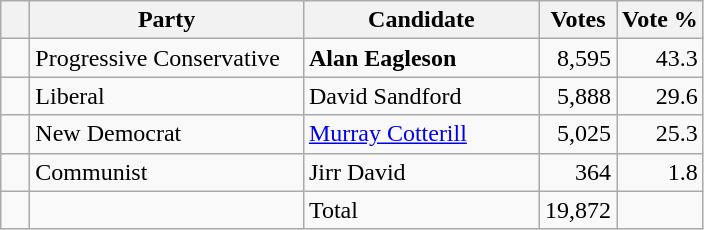<table class="wikitable">
<tr>
<th></th>
<th scope="col" width="175">Party</th>
<th scope="col" width="150">Candidate</th>
<th>Votes</th>
<th>Vote %</th>
</tr>
<tr>
<td>   </td>
<td>Progressive Conservative</td>
<td><strong>Alan Eagleson</strong></td>
<td align=right>8,595</td>
<td align=right>43.3</td>
</tr>
<tr>
<td>   </td>
<td>Liberal</td>
<td>David Sandford</td>
<td align=right>5,888</td>
<td align=right>29.6</td>
</tr>
<tr>
<td>   </td>
<td>New Democrat</td>
<td><a href='#'>Murray Cotterill</a></td>
<td align=right>5,025</td>
<td align=right>25.3</td>
</tr>
<tr>
<td>   </td>
<td>Communist</td>
<td>Jirr David</td>
<td align=right>364</td>
<td align=right>1.8</td>
</tr>
<tr>
<td></td>
<td></td>
<td>Total</td>
<td align=right>19,872</td>
<td></td>
</tr>
</table>
